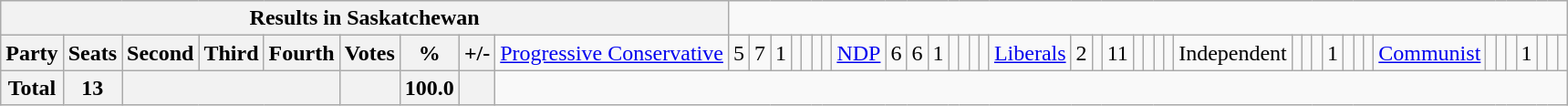<table class="wikitable">
<tr>
<th colspan=10>Results in Saskatchewan</th>
</tr>
<tr>
<th colspan=2>Party</th>
<th>Seats</th>
<th>Second</th>
<th>Third</th>
<th>Fourth</th>
<th>Votes</th>
<th>%</th>
<th>+/-<br></th>
<td><a href='#'>Progressive Conservative</a></td>
<td align="right">5</td>
<td align="right">7</td>
<td align="right">1</td>
<td align="right"></td>
<td align="right"></td>
<td align="right"></td>
<td align="right"><br></td>
<td><a href='#'>NDP</a></td>
<td align="right">6</td>
<td align="right">6</td>
<td align="right">1</td>
<td align="right"></td>
<td align="right"></td>
<td align="right"></td>
<td align="right"><br></td>
<td><a href='#'>Liberals</a></td>
<td align="right">2</td>
<td align="right"></td>
<td align="right">11</td>
<td align="right"></td>
<td align="right"></td>
<td align="right"></td>
<td align="right"><br></td>
<td>Independent</td>
<td align="right"></td>
<td align="right"></td>
<td align="right"></td>
<td align="right">1</td>
<td align="right"></td>
<td align="right"></td>
<td align="right"><br></td>
<td><a href='#'>Communist</a></td>
<td align="right"></td>
<td align="right"></td>
<td align="right"></td>
<td align="right">1</td>
<td align="right"></td>
<td align="right"></td>
<td align="right"></td>
</tr>
<tr>
<th colspan="2">Total</th>
<th>13</th>
<th colspan="3"></th>
<th></th>
<th>100.0</th>
<th></th>
</tr>
</table>
